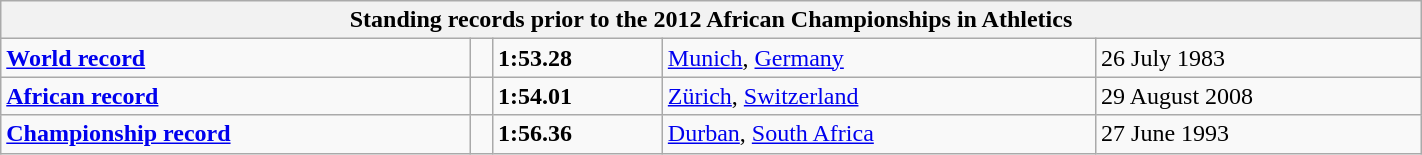<table class="wikitable" width=75%>
<tr>
<th colspan="5">Standing records prior to the 2012 African Championships in Athletics</th>
</tr>
<tr>
<td><strong><a href='#'>World record</a></strong></td>
<td></td>
<td><strong>1:53.28</strong></td>
<td><a href='#'>Munich</a>, <a href='#'>Germany</a></td>
<td>26 July 1983</td>
</tr>
<tr>
<td><strong><a href='#'>African record</a></strong></td>
<td></td>
<td><strong>1:54.01</strong></td>
<td><a href='#'>Zürich</a>, <a href='#'>Switzerland</a></td>
<td>29 August 2008</td>
</tr>
<tr>
<td><strong><a href='#'>Championship record</a></strong></td>
<td></td>
<td><strong>1:56.36</strong></td>
<td><a href='#'>Durban</a>, <a href='#'>South Africa</a></td>
<td>27 June 1993</td>
</tr>
</table>
